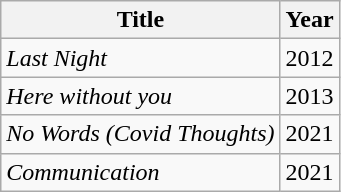<table class="wikitable">
<tr>
<th>Title</th>
<th>Year</th>
</tr>
<tr>
<td><em>Last Night</em></td>
<td>2012</td>
</tr>
<tr>
<td><em>Here without you</em></td>
<td>2013</td>
</tr>
<tr>
<td><em>No Words (Covid Thoughts)</em></td>
<td>2021</td>
</tr>
<tr>
<td><em>Communication</em></td>
<td>2021</td>
</tr>
</table>
